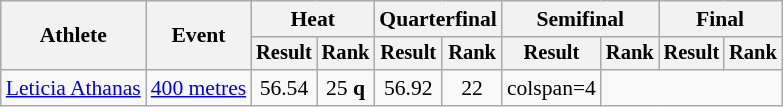<table class=wikitable style=font-size:90%>
<tr>
<th rowspan=2>Athlete</th>
<th rowspan=2>Event</th>
<th colspan=2>Heat</th>
<th colspan=2>Quarterfinal</th>
<th colspan=2>Semifinal</th>
<th colspan=2>Final</th>
</tr>
<tr style=font-size:95%>
<th>Result</th>
<th>Rank</th>
<th>Result</th>
<th>Rank</th>
<th>Result</th>
<th>Rank</th>
<th>Result</th>
<th>Rank</th>
</tr>
<tr align=center>
<td align=left><a href='#'>Leticia Athanas</a></td>
<td align=left><a href='#'>400 metres</a></td>
<td>56.54</td>
<td>25 <strong>q</strong></td>
<td>56.92</td>
<td>22</td>
<td>colspan=4 </td>
</tr>
</table>
